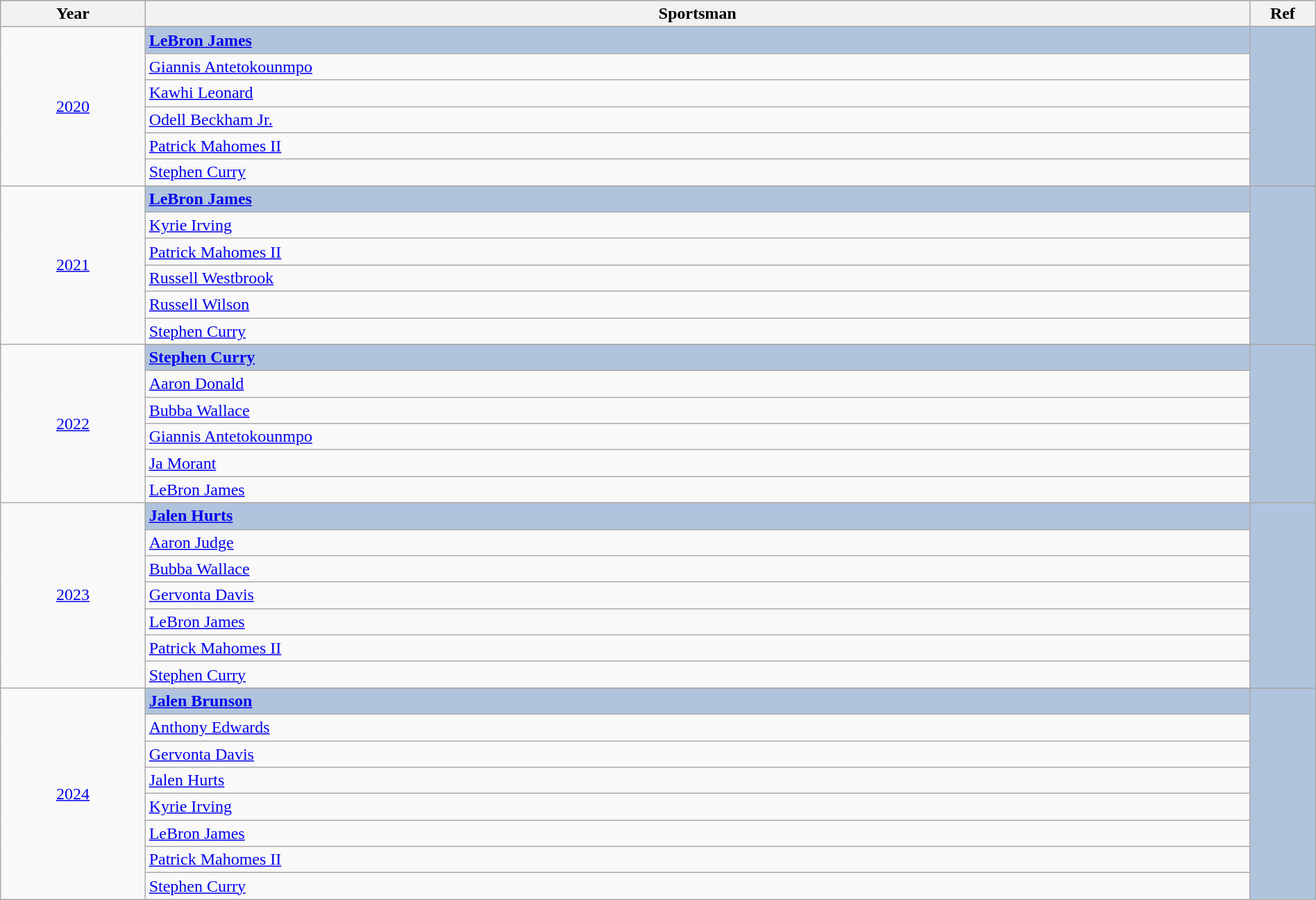<table class="wikitable" style="width:100%;">
<tr style="background:#bebebe;">
<th style="width:11%;">Year</th>
<th style="width:84%;">Sportsman</th>
<th style="width:5%;">Ref</th>
</tr>
<tr>
<td rowspan="7" align="center"><a href='#'>2020</a></td>
</tr>
<tr style="background:#B0C4DE">
<td><strong><a href='#'>LeBron James</a></strong></td>
<td rowspan="6" align="center"></td>
</tr>
<tr>
<td><a href='#'>Giannis Antetokounmpo</a></td>
</tr>
<tr>
<td><a href='#'>Kawhi Leonard</a></td>
</tr>
<tr>
<td><a href='#'>Odell Beckham Jr.</a></td>
</tr>
<tr>
<td><a href='#'>Patrick Mahomes II</a></td>
</tr>
<tr>
<td><a href='#'>Stephen Curry</a></td>
</tr>
<tr>
<td rowspan="7" align="center"><a href='#'>2021</a></td>
</tr>
<tr style="background:#B0C4DE">
<td><strong><a href='#'>LeBron James</a></strong></td>
<td rowspan="6" align="center"></td>
</tr>
<tr>
<td><a href='#'>Kyrie Irving</a></td>
</tr>
<tr>
<td><a href='#'>Patrick Mahomes II</a></td>
</tr>
<tr>
<td><a href='#'>Russell Westbrook</a></td>
</tr>
<tr>
<td><a href='#'>Russell Wilson</a></td>
</tr>
<tr>
<td><a href='#'>Stephen Curry</a></td>
</tr>
<tr>
<td rowspan="7" align="center"><a href='#'>2022</a></td>
</tr>
<tr style="background:#B0C4DE">
<td><strong><a href='#'>Stephen Curry</a></strong></td>
<td rowspan="6" align="center"></td>
</tr>
<tr>
<td><a href='#'>Aaron Donald</a></td>
</tr>
<tr>
<td><a href='#'>Bubba Wallace</a></td>
</tr>
<tr>
<td><a href='#'>Giannis Antetokounmpo</a></td>
</tr>
<tr>
<td><a href='#'>Ja Morant</a></td>
</tr>
<tr>
<td><a href='#'>LeBron James</a></td>
</tr>
<tr>
<td rowspan="8" align="center"><a href='#'>2023</a></td>
</tr>
<tr style="background:#B0C4DE">
<td><strong><a href='#'>Jalen Hurts</a></strong></td>
<td rowspan="7" align="center"></td>
</tr>
<tr>
<td><a href='#'>Aaron Judge</a></td>
</tr>
<tr>
<td><a href='#'>Bubba Wallace</a></td>
</tr>
<tr>
<td><a href='#'>Gervonta Davis</a></td>
</tr>
<tr>
<td><a href='#'>LeBron James</a></td>
</tr>
<tr>
<td><a href='#'>Patrick Mahomes II</a></td>
</tr>
<tr>
<td><a href='#'>Stephen Curry</a></td>
</tr>
<tr>
<td rowspan="9" align="center"><a href='#'>2024</a></td>
</tr>
<tr style="background:#B0C4DE">
<td><strong><a href='#'>Jalen Brunson</a></strong></td>
<td rowspan="8" align="center"></td>
</tr>
<tr>
<td><a href='#'>Anthony Edwards</a></td>
</tr>
<tr>
<td><a href='#'>Gervonta Davis</a></td>
</tr>
<tr>
<td><a href='#'>Jalen Hurts</a></td>
</tr>
<tr>
<td><a href='#'>Kyrie Irving</a></td>
</tr>
<tr>
<td><a href='#'>LeBron James</a></td>
</tr>
<tr>
<td><a href='#'>Patrick Mahomes II</a></td>
</tr>
<tr>
<td><a href='#'>Stephen Curry</a></td>
</tr>
</table>
